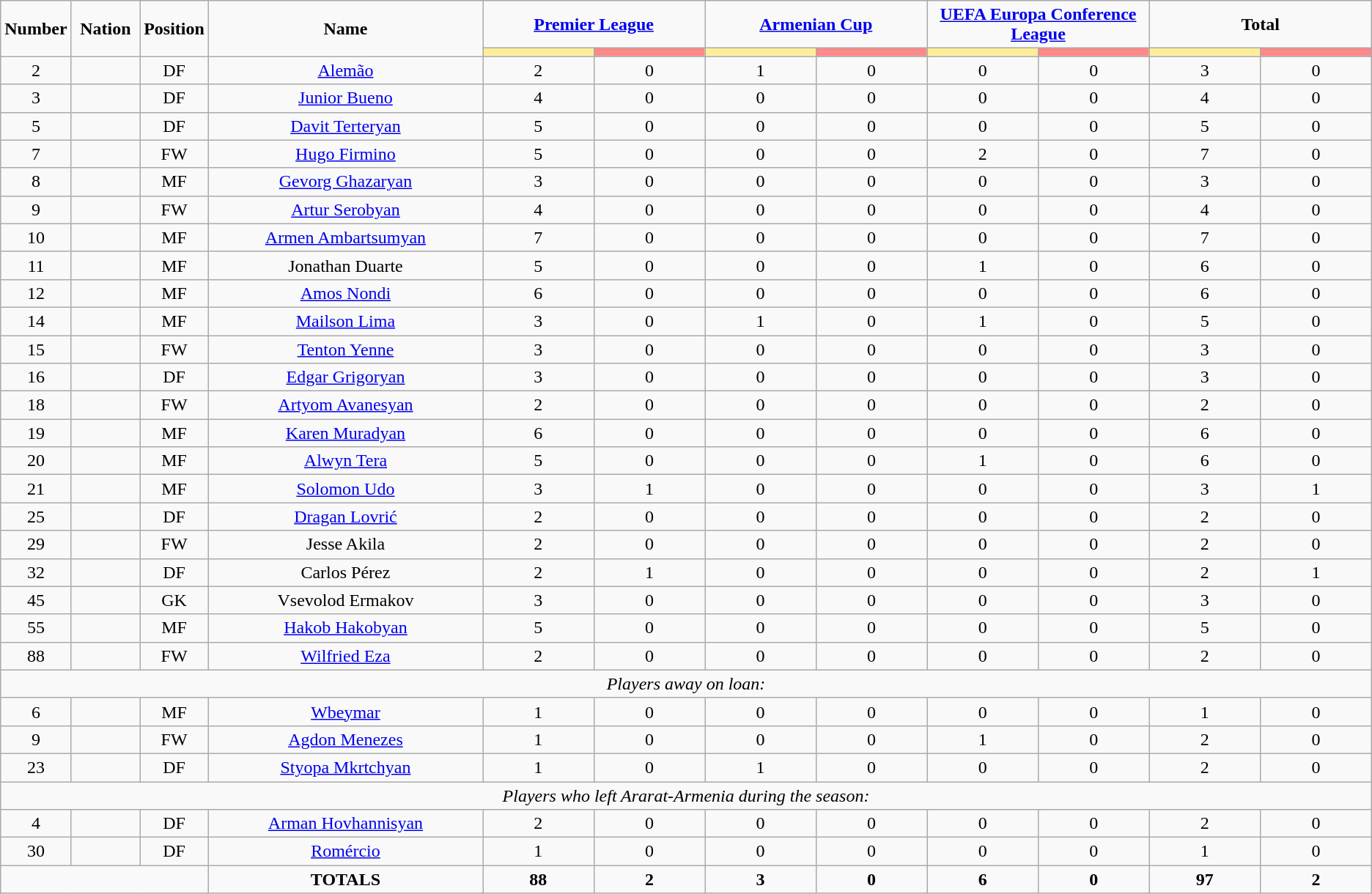<table class="wikitable" style="text-align:center;">
<tr>
<td rowspan="2"  style="width:5%; text-align:center;"><strong>Number</strong></td>
<td rowspan="2"  style="width:5%; text-align:center;"><strong>Nation</strong></td>
<td rowspan="2"  style="width:5%; text-align:center;"><strong>Position</strong></td>
<td rowspan="2"  style="width:20%; text-align:center;"><strong>Name</strong></td>
<td colspan="2" style="text-align:center;"><strong><a href='#'>Premier League</a></strong></td>
<td colspan="2" style="text-align:center;"><strong><a href='#'>Armenian Cup</a></strong></td>
<td colspan="2" style="text-align:center;"><strong><a href='#'>UEFA Europa Conference League</a></strong></td>
<td colspan="2" style="text-align:center;"><strong>Total</strong></td>
</tr>
<tr>
<th style="width:60px; background:#fe9;"></th>
<th style="width:60px; background:#ff8888;"></th>
<th style="width:60px; background:#fe9;"></th>
<th style="width:60px; background:#ff8888;"></th>
<th style="width:60px; background:#fe9;"></th>
<th style="width:60px; background:#ff8888;"></th>
<th style="width:60px; background:#fe9;"></th>
<th style="width:60px; background:#ff8888;"></th>
</tr>
<tr>
<td>2</td>
<td></td>
<td>DF</td>
<td><a href='#'>Alemão</a></td>
<td>2</td>
<td>0</td>
<td>1</td>
<td>0</td>
<td>0</td>
<td>0</td>
<td>3</td>
<td>0</td>
</tr>
<tr>
<td>3</td>
<td></td>
<td>DF</td>
<td><a href='#'>Junior Bueno</a></td>
<td>4</td>
<td>0</td>
<td>0</td>
<td>0</td>
<td>0</td>
<td>0</td>
<td>4</td>
<td>0</td>
</tr>
<tr>
<td>5</td>
<td></td>
<td>DF</td>
<td><a href='#'>Davit Terteryan</a></td>
<td>5</td>
<td>0</td>
<td>0</td>
<td>0</td>
<td>0</td>
<td>0</td>
<td>5</td>
<td>0</td>
</tr>
<tr>
<td>7</td>
<td></td>
<td>FW</td>
<td><a href='#'>Hugo Firmino</a></td>
<td>5</td>
<td>0</td>
<td>0</td>
<td>0</td>
<td>2</td>
<td>0</td>
<td>7</td>
<td>0</td>
</tr>
<tr>
<td>8</td>
<td></td>
<td>MF</td>
<td><a href='#'>Gevorg Ghazaryan</a></td>
<td>3</td>
<td>0</td>
<td>0</td>
<td>0</td>
<td>0</td>
<td>0</td>
<td>3</td>
<td>0</td>
</tr>
<tr>
<td>9</td>
<td></td>
<td>FW</td>
<td><a href='#'>Artur Serobyan</a></td>
<td>4</td>
<td>0</td>
<td>0</td>
<td>0</td>
<td>0</td>
<td>0</td>
<td>4</td>
<td>0</td>
</tr>
<tr>
<td>10</td>
<td></td>
<td>MF</td>
<td><a href='#'>Armen Ambartsumyan</a></td>
<td>7</td>
<td>0</td>
<td>0</td>
<td>0</td>
<td>0</td>
<td>0</td>
<td>7</td>
<td>0</td>
</tr>
<tr>
<td>11</td>
<td></td>
<td>MF</td>
<td>Jonathan Duarte</td>
<td>5</td>
<td>0</td>
<td>0</td>
<td>0</td>
<td>1</td>
<td>0</td>
<td>6</td>
<td>0</td>
</tr>
<tr>
<td>12</td>
<td></td>
<td>MF</td>
<td><a href='#'>Amos Nondi</a></td>
<td>6</td>
<td>0</td>
<td>0</td>
<td>0</td>
<td>0</td>
<td>0</td>
<td>6</td>
<td>0</td>
</tr>
<tr>
<td>14</td>
<td></td>
<td>MF</td>
<td><a href='#'>Mailson Lima</a></td>
<td>3</td>
<td>0</td>
<td>1</td>
<td>0</td>
<td>1</td>
<td>0</td>
<td>5</td>
<td>0</td>
</tr>
<tr>
<td>15</td>
<td></td>
<td>FW</td>
<td><a href='#'>Tenton Yenne</a></td>
<td>3</td>
<td>0</td>
<td>0</td>
<td>0</td>
<td>0</td>
<td>0</td>
<td>3</td>
<td>0</td>
</tr>
<tr>
<td>16</td>
<td></td>
<td>DF</td>
<td><a href='#'>Edgar Grigoryan</a></td>
<td>3</td>
<td>0</td>
<td>0</td>
<td>0</td>
<td>0</td>
<td>0</td>
<td>3</td>
<td>0</td>
</tr>
<tr>
<td>18</td>
<td></td>
<td>FW</td>
<td><a href='#'>Artyom Avanesyan</a></td>
<td>2</td>
<td>0</td>
<td>0</td>
<td>0</td>
<td>0</td>
<td>0</td>
<td>2</td>
<td>0</td>
</tr>
<tr>
<td>19</td>
<td></td>
<td>MF</td>
<td><a href='#'>Karen Muradyan</a></td>
<td>6</td>
<td>0</td>
<td>0</td>
<td>0</td>
<td>0</td>
<td>0</td>
<td>6</td>
<td>0</td>
</tr>
<tr>
<td>20</td>
<td></td>
<td>MF</td>
<td><a href='#'>Alwyn Tera</a></td>
<td>5</td>
<td>0</td>
<td>0</td>
<td>0</td>
<td>1</td>
<td>0</td>
<td>6</td>
<td>0</td>
</tr>
<tr>
<td>21</td>
<td></td>
<td>MF</td>
<td><a href='#'>Solomon Udo</a></td>
<td>3</td>
<td>1</td>
<td>0</td>
<td>0</td>
<td>0</td>
<td>0</td>
<td>3</td>
<td>1</td>
</tr>
<tr>
<td>25</td>
<td></td>
<td>DF</td>
<td><a href='#'>Dragan Lovrić</a></td>
<td>2</td>
<td>0</td>
<td>0</td>
<td>0</td>
<td>0</td>
<td>0</td>
<td>2</td>
<td>0</td>
</tr>
<tr>
<td>29</td>
<td></td>
<td>FW</td>
<td>Jesse Akila</td>
<td>2</td>
<td>0</td>
<td>0</td>
<td>0</td>
<td>0</td>
<td>0</td>
<td>2</td>
<td>0</td>
</tr>
<tr>
<td>32</td>
<td></td>
<td>DF</td>
<td>Carlos Pérez</td>
<td>2</td>
<td>1</td>
<td>0</td>
<td>0</td>
<td>0</td>
<td>0</td>
<td>2</td>
<td>1</td>
</tr>
<tr>
<td>45</td>
<td></td>
<td>GK</td>
<td>Vsevolod Ermakov</td>
<td>3</td>
<td>0</td>
<td>0</td>
<td>0</td>
<td>0</td>
<td>0</td>
<td>3</td>
<td>0</td>
</tr>
<tr>
<td>55</td>
<td></td>
<td>MF</td>
<td><a href='#'>Hakob Hakobyan</a></td>
<td>5</td>
<td>0</td>
<td>0</td>
<td>0</td>
<td>0</td>
<td>0</td>
<td>5</td>
<td>0</td>
</tr>
<tr>
<td>88</td>
<td></td>
<td>FW</td>
<td><a href='#'>Wilfried Eza</a></td>
<td>2</td>
<td>0</td>
<td>0</td>
<td>0</td>
<td>0</td>
<td>0</td>
<td>2</td>
<td>0</td>
</tr>
<tr>
<td colspan="14"><em>Players away on loan:</em></td>
</tr>
<tr>
<td>6</td>
<td></td>
<td>MF</td>
<td><a href='#'>Wbeymar</a></td>
<td>1</td>
<td>0</td>
<td>0</td>
<td>0</td>
<td>0</td>
<td>0</td>
<td>1</td>
<td>0</td>
</tr>
<tr>
<td>9</td>
<td></td>
<td>FW</td>
<td><a href='#'>Agdon Menezes</a></td>
<td>1</td>
<td>0</td>
<td>0</td>
<td>0</td>
<td>1</td>
<td>0</td>
<td>2</td>
<td>0</td>
</tr>
<tr>
<td>23</td>
<td></td>
<td>DF</td>
<td><a href='#'>Styopa Mkrtchyan</a></td>
<td>1</td>
<td>0</td>
<td>1</td>
<td>0</td>
<td>0</td>
<td>0</td>
<td>2</td>
<td>0</td>
</tr>
<tr>
<td colspan="14"><em>Players who left Ararat-Armenia during the season:</em></td>
</tr>
<tr>
<td>4</td>
<td></td>
<td>DF</td>
<td><a href='#'>Arman Hovhannisyan</a></td>
<td>2</td>
<td>0</td>
<td>0</td>
<td>0</td>
<td>0</td>
<td>0</td>
<td>2</td>
<td>0</td>
</tr>
<tr>
<td>30</td>
<td></td>
<td>DF</td>
<td><a href='#'>Romércio</a></td>
<td>1</td>
<td>0</td>
<td>0</td>
<td>0</td>
<td>0</td>
<td>0</td>
<td>1</td>
<td>0</td>
</tr>
<tr>
<td colspan="3"></td>
<td><strong>TOTALS</strong></td>
<td><strong>88</strong></td>
<td><strong>2</strong></td>
<td><strong>3</strong></td>
<td><strong>0</strong></td>
<td><strong>6</strong></td>
<td><strong>0</strong></td>
<td><strong>97</strong></td>
<td><strong>2</strong></td>
</tr>
</table>
